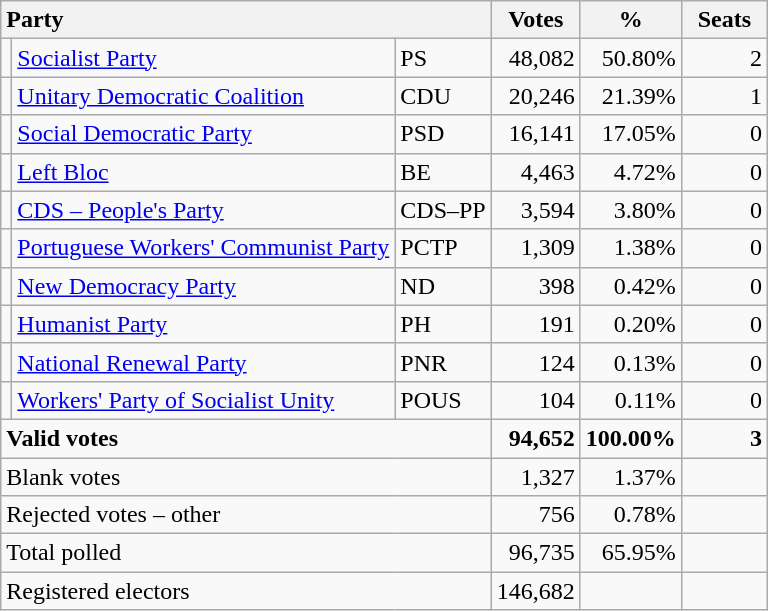<table class="wikitable" border="1" style="text-align:right;">
<tr>
<th style="text-align:left;" colspan=3>Party</th>
<th align=center width="50">Votes</th>
<th align=center width="50">%</th>
<th align=center width="50">Seats</th>
</tr>
<tr>
<td></td>
<td align=left><a href='#'>Socialist Party</a></td>
<td align=left>PS</td>
<td>48,082</td>
<td>50.80%</td>
<td>2</td>
</tr>
<tr>
<td></td>
<td align=left style="white-space: nowrap;"><a href='#'>Unitary Democratic Coalition</a></td>
<td align=left>CDU</td>
<td>20,246</td>
<td>21.39%</td>
<td>1</td>
</tr>
<tr>
<td></td>
<td align=left><a href='#'>Social Democratic Party</a></td>
<td align=left>PSD</td>
<td>16,141</td>
<td>17.05%</td>
<td>0</td>
</tr>
<tr>
<td></td>
<td align=left><a href='#'>Left Bloc</a></td>
<td align=left>BE</td>
<td>4,463</td>
<td>4.72%</td>
<td>0</td>
</tr>
<tr>
<td></td>
<td align=left><a href='#'>CDS – People's Party</a></td>
<td align=left style="white-space: nowrap;">CDS–PP</td>
<td>3,594</td>
<td>3.80%</td>
<td>0</td>
</tr>
<tr>
<td></td>
<td align=left><a href='#'>Portuguese Workers' Communist Party</a></td>
<td align=left>PCTP</td>
<td>1,309</td>
<td>1.38%</td>
<td>0</td>
</tr>
<tr>
<td></td>
<td align=left><a href='#'>New Democracy Party</a></td>
<td align=left>ND</td>
<td>398</td>
<td>0.42%</td>
<td>0</td>
</tr>
<tr>
<td></td>
<td align=left><a href='#'>Humanist Party</a></td>
<td align=left>PH</td>
<td>191</td>
<td>0.20%</td>
<td>0</td>
</tr>
<tr>
<td></td>
<td align=left><a href='#'>National Renewal Party</a></td>
<td align=left>PNR</td>
<td>124</td>
<td>0.13%</td>
<td>0</td>
</tr>
<tr>
<td></td>
<td align=left><a href='#'>Workers' Party of Socialist Unity</a></td>
<td align=left>POUS</td>
<td>104</td>
<td>0.11%</td>
<td>0</td>
</tr>
<tr style="font-weight:bold">
<td align=left colspan=3>Valid votes</td>
<td>94,652</td>
<td>100.00%</td>
<td>3</td>
</tr>
<tr>
<td align=left colspan=3>Blank votes</td>
<td>1,327</td>
<td>1.37%</td>
<td></td>
</tr>
<tr>
<td align=left colspan=3>Rejected votes – other</td>
<td>756</td>
<td>0.78%</td>
<td></td>
</tr>
<tr>
<td align=left colspan=3>Total polled</td>
<td>96,735</td>
<td>65.95%</td>
<td></td>
</tr>
<tr>
<td align=left colspan=3>Registered electors</td>
<td>146,682</td>
<td></td>
<td></td>
</tr>
</table>
